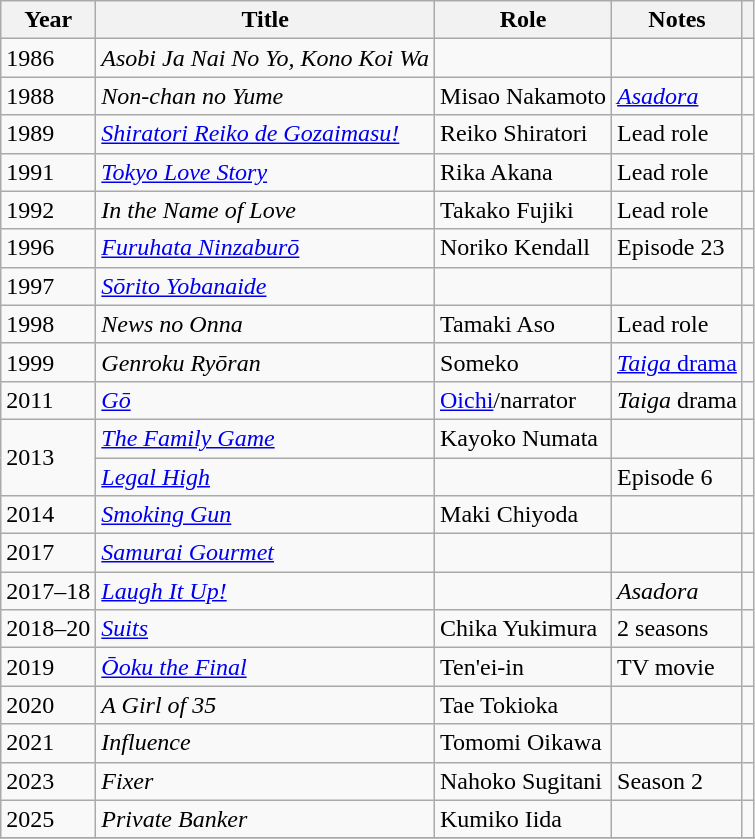<table class="wikitable sortable">
<tr>
<th>Year</th>
<th>Title</th>
<th>Role</th>
<th>Notes</th>
<th class="unsortable"></th>
</tr>
<tr>
<td>1986</td>
<td><em>Asobi Ja Nai No Yo, Kono Koi Wa</em></td>
<td></td>
<td></td>
<td></td>
</tr>
<tr>
<td>1988</td>
<td><em>Non-chan no Yume</em></td>
<td>Misao Nakamoto</td>
<td><em><a href='#'>Asadora</a></em></td>
<td></td>
</tr>
<tr>
<td>1989</td>
<td><em><a href='#'>Shiratori Reiko de Gozaimasu!</a></em></td>
<td>Reiko Shiratori</td>
<td>Lead role</td>
<td></td>
</tr>
<tr>
<td>1991</td>
<td><em><a href='#'>Tokyo Love Story</a></em></td>
<td>Rika Akana</td>
<td>Lead role</td>
<td></td>
</tr>
<tr>
<td>1992</td>
<td><em>In the Name of Love</em></td>
<td>Takako Fujiki</td>
<td>Lead role</td>
<td></td>
</tr>
<tr>
<td>1996</td>
<td><em><a href='#'>Furuhata Ninzaburō</a></em></td>
<td>Noriko Kendall</td>
<td>Episode 23</td>
<td></td>
</tr>
<tr>
<td>1997</td>
<td><em><a href='#'>Sōrito Yobanaide</a></em></td>
<td></td>
<td></td>
<td></td>
</tr>
<tr>
<td>1998</td>
<td><em>News no Onna</em></td>
<td>Tamaki Aso</td>
<td>Lead role</td>
<td></td>
</tr>
<tr>
<td>1999</td>
<td><em>Genroku Ryōran</em></td>
<td>Someko</td>
<td><a href='#'><em>Taiga</em> drama</a></td>
<td></td>
</tr>
<tr>
<td>2011</td>
<td><em><a href='#'>Gō</a></em></td>
<td><a href='#'>Oichi</a>/narrator</td>
<td><em>Taiga</em> drama</td>
<td></td>
</tr>
<tr>
<td rowspan=2>2013</td>
<td><em><a href='#'>The Family Game</a></em></td>
<td>Kayoko Numata</td>
<td></td>
<td></td>
</tr>
<tr>
<td><em><a href='#'>Legal High</a></em></td>
<td></td>
<td>Episode 6</td>
<td></td>
</tr>
<tr>
<td>2014</td>
<td><em><a href='#'>Smoking Gun</a></em></td>
<td>Maki Chiyoda</td>
<td></td>
<td></td>
</tr>
<tr>
<td>2017</td>
<td><em><a href='#'>Samurai Gourmet</a></em></td>
<td></td>
<td></td>
<td></td>
</tr>
<tr>
<td>2017–18</td>
<td><em><a href='#'>Laugh It Up!</a></em></td>
<td></td>
<td><em>Asadora</em></td>
<td></td>
</tr>
<tr>
<td>2018–20</td>
<td><em><a href='#'>Suits</a></em></td>
<td>Chika Yukimura</td>
<td>2 seasons</td>
<td></td>
</tr>
<tr>
<td>2019</td>
<td><em><a href='#'>Ōoku the Final</a></em></td>
<td>Ten'ei-in</td>
<td>TV movie</td>
<td></td>
</tr>
<tr>
<td>2020</td>
<td><em>A Girl of 35</em></td>
<td>Tae Tokioka</td>
<td></td>
<td></td>
</tr>
<tr>
<td>2021</td>
<td><em>Influence</em></td>
<td>Tomomi Oikawa</td>
<td></td>
<td></td>
</tr>
<tr>
<td>2023</td>
<td><em>Fixer</em></td>
<td>Nahoko Sugitani</td>
<td>Season 2</td>
<td></td>
</tr>
<tr>
<td>2025</td>
<td><em>Private Banker</em></td>
<td>Kumiko Iida</td>
<td></td>
<td></td>
</tr>
<tr>
</tr>
</table>
